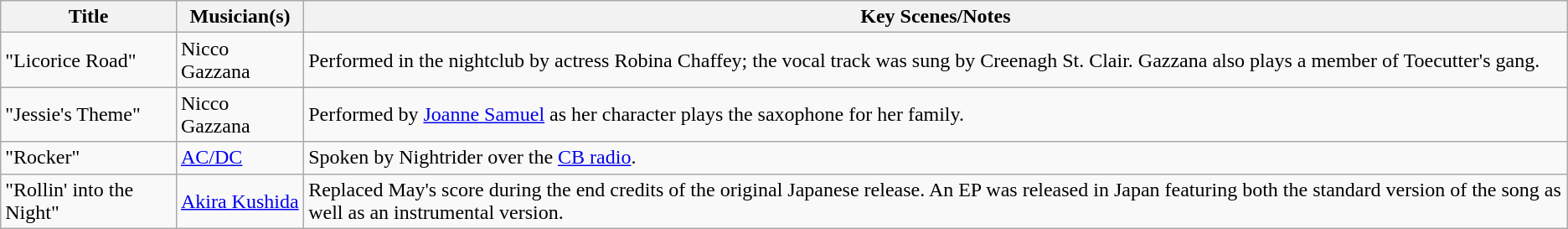<table class="wikitable">
<tr>
<th align="center">Title</th>
<th align="center">Musician(s)</th>
<th align="center">Key Scenes/Notes</th>
</tr>
<tr>
<td>"Licorice Road"</td>
<td>Nicco Gazzana</td>
<td>Performed in the nightclub by actress Robina Chaffey; the vocal track was sung by Creenagh St. Clair. Gazzana also plays a member of Toecutter's gang.</td>
</tr>
<tr>
<td>"Jessie's Theme"</td>
<td>Nicco Gazzana</td>
<td>Performed by <a href='#'>Joanne Samuel</a> as her character plays the saxophone for her family.</td>
</tr>
<tr>
<td>"Rocker"</td>
<td><a href='#'>AC/DC</a></td>
<td>Spoken by Nightrider over the <a href='#'>CB radio</a>.</td>
</tr>
<tr>
<td>"Rollin' into the Night"</td>
<td><a href='#'>Akira Kushida</a></td>
<td>Replaced May's score during the end credits of the original Japanese release. An EP was released in Japan featuring both the standard version of the song as well as an instrumental version.</td>
</tr>
</table>
